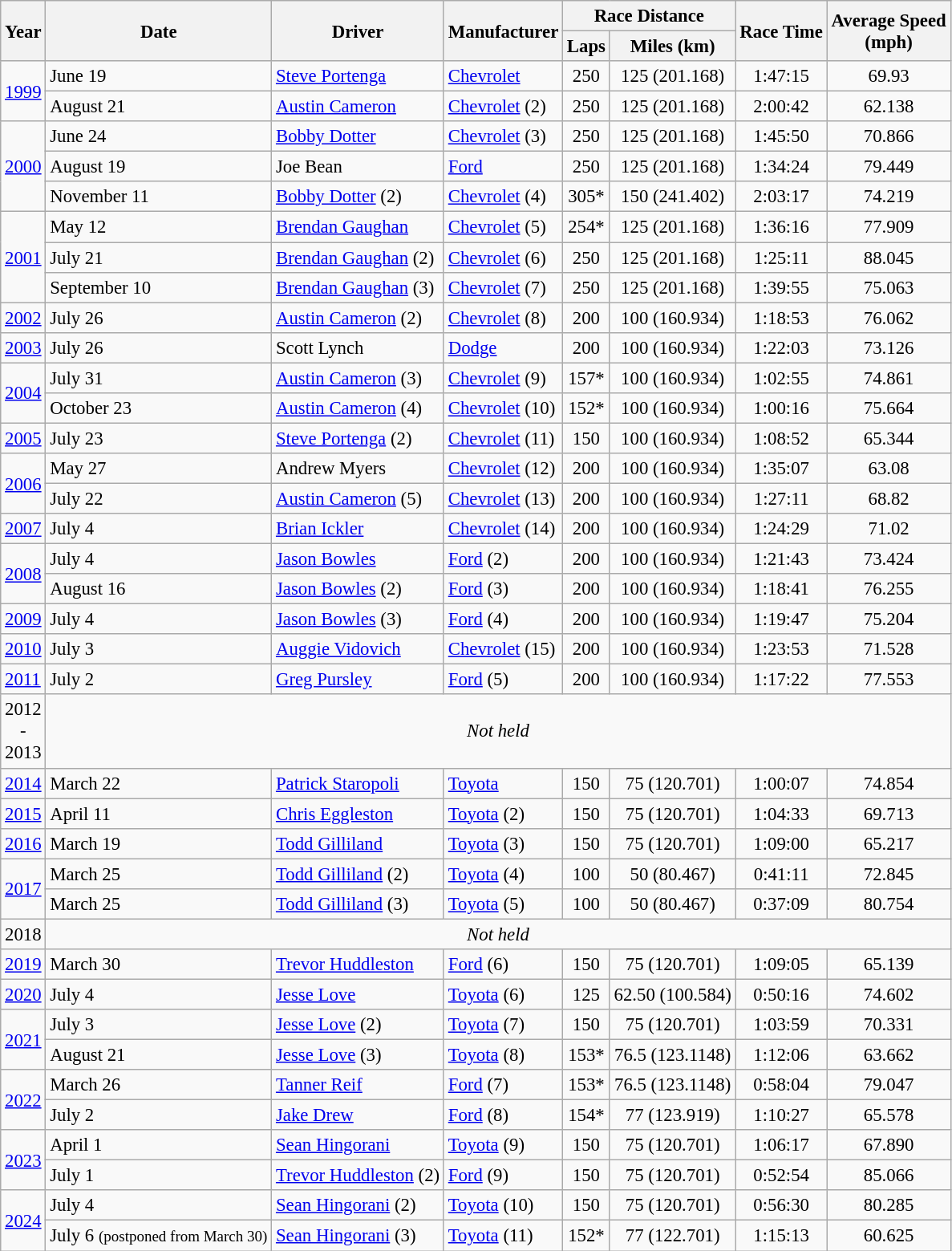<table class="wikitable" style="font-size: 95%;">
<tr>
<th rowspan="2">Year</th>
<th rowspan="2">Date</th>
<th rowspan="2">Driver</th>
<th rowspan="2">Manufacturer</th>
<th colspan="2">Race Distance</th>
<th rowspan="2">Race Time</th>
<th rowspan="2">Average Speed<br>(mph)</th>
</tr>
<tr>
<th>Laps</th>
<th>Miles (km)</th>
</tr>
<tr>
<td rowspan=2><a href='#'>1999</a></td>
<td>June 19</td>
<td><a href='#'>Steve Portenga</a></td>
<td><a href='#'>Chevrolet</a></td>
<td align="center">250</td>
<td align="center">125 (201.168)</td>
<td align="center">1:47:15</td>
<td align="center">69.93</td>
</tr>
<tr>
<td>August 21</td>
<td><a href='#'>Austin Cameron</a></td>
<td><a href='#'>Chevrolet</a> (2)</td>
<td align="center">250</td>
<td align="center">125 (201.168)</td>
<td align="center">2:00:42</td>
<td align="center">62.138</td>
</tr>
<tr>
<td rowspan=3><a href='#'>2000</a></td>
<td>June 24</td>
<td><a href='#'>Bobby Dotter</a></td>
<td><a href='#'>Chevrolet</a> (3)</td>
<td align="center">250</td>
<td align="center">125 (201.168)</td>
<td align="center">1:45:50</td>
<td align="center">70.866</td>
</tr>
<tr>
<td>August 19</td>
<td>Joe Bean</td>
<td><a href='#'>Ford</a></td>
<td align="center">250</td>
<td align="center">125 (201.168)</td>
<td align="center">1:34:24</td>
<td align="center">79.449</td>
</tr>
<tr>
<td>November 11</td>
<td><a href='#'>Bobby Dotter</a> (2)</td>
<td><a href='#'>Chevrolet</a> (4)</td>
<td align="center">305*</td>
<td align="center">150 (241.402)</td>
<td align="center">2:03:17</td>
<td align="center">74.219</td>
</tr>
<tr>
<td rowspan=3><a href='#'>2001</a></td>
<td>May 12</td>
<td><a href='#'>Brendan Gaughan</a></td>
<td><a href='#'>Chevrolet</a> (5)</td>
<td align="center">254*</td>
<td align="center">125 (201.168)</td>
<td align="center">1:36:16</td>
<td align="center">77.909</td>
</tr>
<tr>
<td>July 21</td>
<td><a href='#'>Brendan Gaughan</a> (2)</td>
<td><a href='#'>Chevrolet</a> (6)</td>
<td align="center">250</td>
<td align="center">125 (201.168)</td>
<td align="center">1:25:11</td>
<td align="center">88.045</td>
</tr>
<tr>
<td>September 10</td>
<td><a href='#'>Brendan Gaughan</a> (3)</td>
<td><a href='#'>Chevrolet</a> (7)</td>
<td align="center">250</td>
<td align="center">125 (201.168)</td>
<td align="center">1:39:55</td>
<td align="center">75.063</td>
</tr>
<tr>
<td><a href='#'>2002</a></td>
<td>July 26</td>
<td><a href='#'>Austin Cameron</a> (2)</td>
<td><a href='#'>Chevrolet</a> (8)</td>
<td align="center">200</td>
<td align="center">100 (160.934)</td>
<td align="center">1:18:53</td>
<td align="center">76.062</td>
</tr>
<tr>
<td><a href='#'>2003</a></td>
<td>July 26</td>
<td>Scott Lynch</td>
<td><a href='#'>Dodge</a></td>
<td align="center">200</td>
<td align="center">100 (160.934)</td>
<td align="center">1:22:03</td>
<td align="center">73.126</td>
</tr>
<tr>
<td rowspan=2><a href='#'>2004</a></td>
<td>July 31</td>
<td><a href='#'>Austin Cameron</a> (3)</td>
<td><a href='#'>Chevrolet</a> (9)</td>
<td align="center">157*</td>
<td align="center">100 (160.934)</td>
<td align="center">1:02:55</td>
<td align="center">74.861</td>
</tr>
<tr>
<td>October 23</td>
<td><a href='#'>Austin Cameron</a> (4)</td>
<td><a href='#'>Chevrolet</a> (10)</td>
<td align="center">152*</td>
<td align="center">100 (160.934)</td>
<td align="center">1:00:16</td>
<td align="center">75.664</td>
</tr>
<tr>
<td><a href='#'>2005</a></td>
<td>July 23</td>
<td><a href='#'>Steve Portenga</a> (2)</td>
<td><a href='#'>Chevrolet</a> (11)</td>
<td align="center">150</td>
<td align="center">100 (160.934)</td>
<td align="center">1:08:52</td>
<td align="center">65.344</td>
</tr>
<tr>
<td rowspan=2><a href='#'>2006</a></td>
<td>May 27</td>
<td>Andrew Myers</td>
<td><a href='#'>Chevrolet</a> (12)</td>
<td align="center">200</td>
<td align="center">100 (160.934)</td>
<td align="center">1:35:07</td>
<td align="center">63.08</td>
</tr>
<tr>
<td>July 22</td>
<td><a href='#'>Austin Cameron</a> (5)</td>
<td><a href='#'>Chevrolet</a> (13)</td>
<td align="center">200</td>
<td align="center">100 (160.934)</td>
<td align="center">1:27:11</td>
<td align="center">68.82</td>
</tr>
<tr>
<td><a href='#'>2007</a></td>
<td>July 4</td>
<td><a href='#'>Brian Ickler</a></td>
<td><a href='#'>Chevrolet</a> (14)</td>
<td align="center">200</td>
<td align="center">100 (160.934)</td>
<td align="center">1:24:29</td>
<td align="center">71.02</td>
</tr>
<tr>
<td rowspan=2><a href='#'>2008</a></td>
<td>July 4</td>
<td><a href='#'>Jason Bowles</a></td>
<td><a href='#'>Ford</a> (2)</td>
<td align="center">200</td>
<td align="center">100 (160.934)</td>
<td align="center">1:21:43</td>
<td align="center">73.424</td>
</tr>
<tr>
<td>August 16</td>
<td><a href='#'>Jason Bowles</a> (2)</td>
<td><a href='#'>Ford</a> (3)</td>
<td align="center">200</td>
<td align="center">100 (160.934)</td>
<td align="center">1:18:41</td>
<td align="center">76.255</td>
</tr>
<tr>
<td><a href='#'>2009</a></td>
<td>July 4</td>
<td><a href='#'>Jason Bowles</a> (3)</td>
<td><a href='#'>Ford</a> (4)</td>
<td align="center">200</td>
<td align="center">100 (160.934)</td>
<td align="center">1:19:47</td>
<td align="center">75.204</td>
</tr>
<tr>
<td><a href='#'>2010</a></td>
<td>July 3</td>
<td><a href='#'>Auggie Vidovich</a></td>
<td><a href='#'>Chevrolet</a> (15)</td>
<td align="center">200</td>
<td align="center">100 (160.934)</td>
<td align="center">1:23:53</td>
<td align="center">71.528</td>
</tr>
<tr>
<td><a href='#'>2011</a></td>
<td>July 2</td>
<td><a href='#'>Greg Pursley</a></td>
<td><a href='#'>Ford</a> (5)</td>
<td align="center">200</td>
<td align="center">100 (160.934)</td>
<td align="center">1:17:22</td>
<td align="center">77.553</td>
</tr>
<tr>
<td align="center">2012<br>-<br>2013</td>
<td colspan="9" align="center"><em>Not held</em></td>
</tr>
<tr>
<td><a href='#'>2014</a></td>
<td>March 22</td>
<td><a href='#'>Patrick Staropoli</a></td>
<td><a href='#'>Toyota</a></td>
<td align="center">150</td>
<td align="center">75 (120.701)</td>
<td align="center">1:00:07</td>
<td align="center">74.854</td>
</tr>
<tr>
<td><a href='#'>2015</a></td>
<td>April 11</td>
<td><a href='#'>Chris Eggleston</a></td>
<td><a href='#'>Toyota</a> (2)</td>
<td align="center">150</td>
<td align="center">75 (120.701)</td>
<td align="center">1:04:33</td>
<td align="center">69.713</td>
</tr>
<tr>
<td><a href='#'>2016</a></td>
<td>March 19</td>
<td><a href='#'>Todd Gilliland</a></td>
<td><a href='#'>Toyota</a> (3)</td>
<td align="center">150</td>
<td align="center">75 (120.701)</td>
<td align="center">1:09:00</td>
<td align="center">65.217</td>
</tr>
<tr>
<td rowspan=2><a href='#'>2017</a></td>
<td>March 25</td>
<td><a href='#'>Todd Gilliland</a> (2)</td>
<td><a href='#'>Toyota</a> (4)</td>
<td align="center">100</td>
<td align="center">50 (80.467)</td>
<td align="center">0:41:11</td>
<td align="center">72.845</td>
</tr>
<tr>
<td>March 25</td>
<td><a href='#'>Todd Gilliland</a> (3)</td>
<td><a href='#'>Toyota</a> (5)</td>
<td align="center">100</td>
<td align="center">50 (80.467)</td>
<td align="center">0:37:09</td>
<td align="center">80.754</td>
</tr>
<tr>
<td align="center">2018</td>
<td colspan="9" align="center"><em>Not held</em></td>
</tr>
<tr>
<td><a href='#'>2019</a></td>
<td>March 30</td>
<td><a href='#'>Trevor Huddleston</a></td>
<td><a href='#'>Ford</a> (6)</td>
<td align="center">150</td>
<td align="center">75 (120.701)</td>
<td align="center">1:09:05</td>
<td align="center">65.139</td>
</tr>
<tr>
<td><a href='#'>2020</a></td>
<td>July 4</td>
<td><a href='#'>Jesse Love</a></td>
<td><a href='#'>Toyota</a> (6)</td>
<td align="center">125</td>
<td align="center">62.50 (100.584)</td>
<td align="center">0:50:16</td>
<td align="center">74.602</td>
</tr>
<tr>
<td rowspan=2><a href='#'>2021</a></td>
<td>July 3</td>
<td><a href='#'>Jesse Love</a> (2)</td>
<td><a href='#'>Toyota</a> (7)</td>
<td align="center">150</td>
<td align="center">75 (120.701)</td>
<td align="center">1:03:59</td>
<td align="center">70.331</td>
</tr>
<tr>
<td>August 21</td>
<td><a href='#'>Jesse Love</a> (3)</td>
<td><a href='#'>Toyota</a> (8)</td>
<td align="center">153*</td>
<td align="center">76.5 (123.1148)</td>
<td align="center">1:12:06</td>
<td align="center">63.662</td>
</tr>
<tr>
<td rowspan=2><a href='#'>2022</a></td>
<td>March 26</td>
<td><a href='#'>Tanner Reif</a></td>
<td><a href='#'>Ford</a> (7)</td>
<td align="center">153*</td>
<td align="center">76.5 (123.1148)</td>
<td align="center">0:58:04</td>
<td align="center">79.047</td>
</tr>
<tr>
<td>July 2</td>
<td><a href='#'>Jake Drew</a></td>
<td><a href='#'>Ford</a> (8)</td>
<td align="center">154*</td>
<td align="center">77 (123.919)</td>
<td align="center">1:10:27</td>
<td align="center">65.578</td>
</tr>
<tr>
<td rowspan=2><a href='#'>2023</a></td>
<td>April 1</td>
<td><a href='#'>Sean Hingorani</a></td>
<td><a href='#'>Toyota</a> (9)</td>
<td align="center">150</td>
<td align="center">75 (120.701)</td>
<td align="center">1:06:17</td>
<td align="center">67.890</td>
</tr>
<tr>
<td>July 1</td>
<td><a href='#'>Trevor Huddleston</a> (2)</td>
<td><a href='#'>Ford</a> (9)</td>
<td align="center">150</td>
<td align="center">75 (120.701)</td>
<td align="center">0:52:54</td>
<td align="center">85.066</td>
</tr>
<tr>
<td rowspan=2><a href='#'>2024</a></td>
<td>July 4</td>
<td><a href='#'>Sean Hingorani</a> (2)</td>
<td><a href='#'>Toyota</a> (10)</td>
<td align="center">150</td>
<td align="center">75 (120.701)</td>
<td align="center">0:56:30</td>
<td align="center">80.285</td>
</tr>
<tr>
<td>July 6 <small>(postponed from March 30)</small></td>
<td><a href='#'>Sean Hingorani</a> (3)</td>
<td><a href='#'>Toyota</a> (11)</td>
<td align="center">152*</td>
<td align="center">77 (122.701)</td>
<td align="center">1:15:13</td>
<td align="center">60.625</td>
</tr>
</table>
